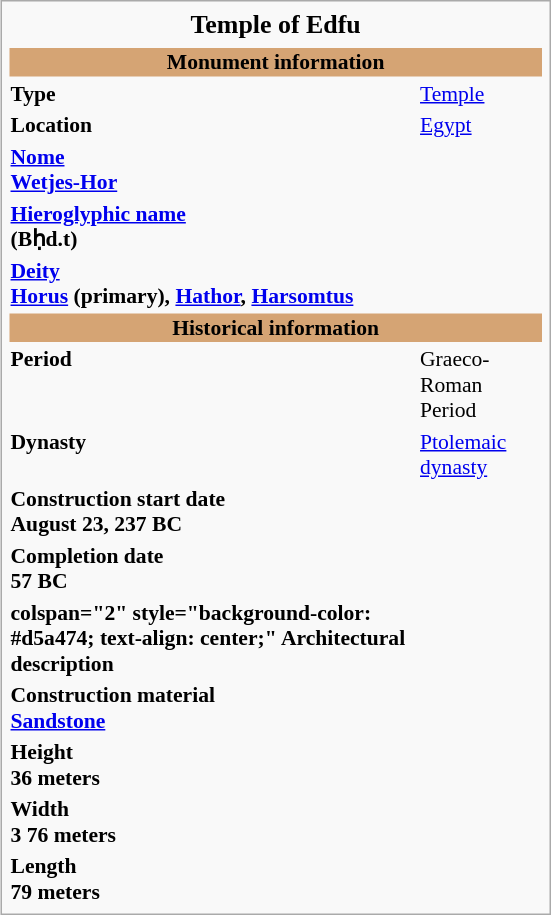<table class="infobox" style="width: 25.5em; font-size: 90%; text-align: left;">
<tr>
<td colspan="2" style="font-size: larger; text-align: center;"><strong>Temple of Edfu</strong></td>
</tr>
<tr>
</tr>
<tr>
<th colspan="2" style="background-color: #d5a474; text-align: center;">Monument information</th>
</tr>
<tr>
<th>Type</th>
<td><a href='#'>Temple</a></td>
</tr>
<tr>
<th>Location</th>
<td><a href='#'>Egypt</a></td>
</tr>
<tr>
<th><a href='#'>Nome</a><br> <a href='#'>Wetjes-Hor</a></th>
</tr>
<tr>
<th><a href='#'>Hieroglyphic name</a><br>  
(Bḥd.t)</th>
</tr>
<tr>
<th><a href='#'>Deity</a><br> <a href='#'>Horus</a> (primary), <a href='#'>Hathor</a>, <a href='#'>Harsomtus</a></th>
</tr>
<tr>
<th colspan="2" style="background-color: #d5a474; text-align: center;">Historical information</th>
</tr>
<tr>
<th>Period</th>
<td>Graeco-Roman Period</td>
</tr>
<tr>
<th>Dynasty</th>
<td><a href='#'>Ptolemaic dynasty</a></td>
</tr>
<tr>
<th>Construction start date<br> August 23, 237 BC</th>
</tr>
<tr>
<th>Completion date<br> 57 BC</th>
</tr>
<tr>
<th>colspan="2" style="background-color: #d5a474; text-align: center;"  Architectural description</th>
</tr>
<tr>
<th>Construction material<br> <a href='#'>Sandstone</a></th>
</tr>
<tr>
<th>Height<br> 36 meters</th>
</tr>
<tr>
<th>Width<br> 3
76 meters</th>
</tr>
<tr>
<th>Length<br> 79 meters</th>
</tr>
</table>
